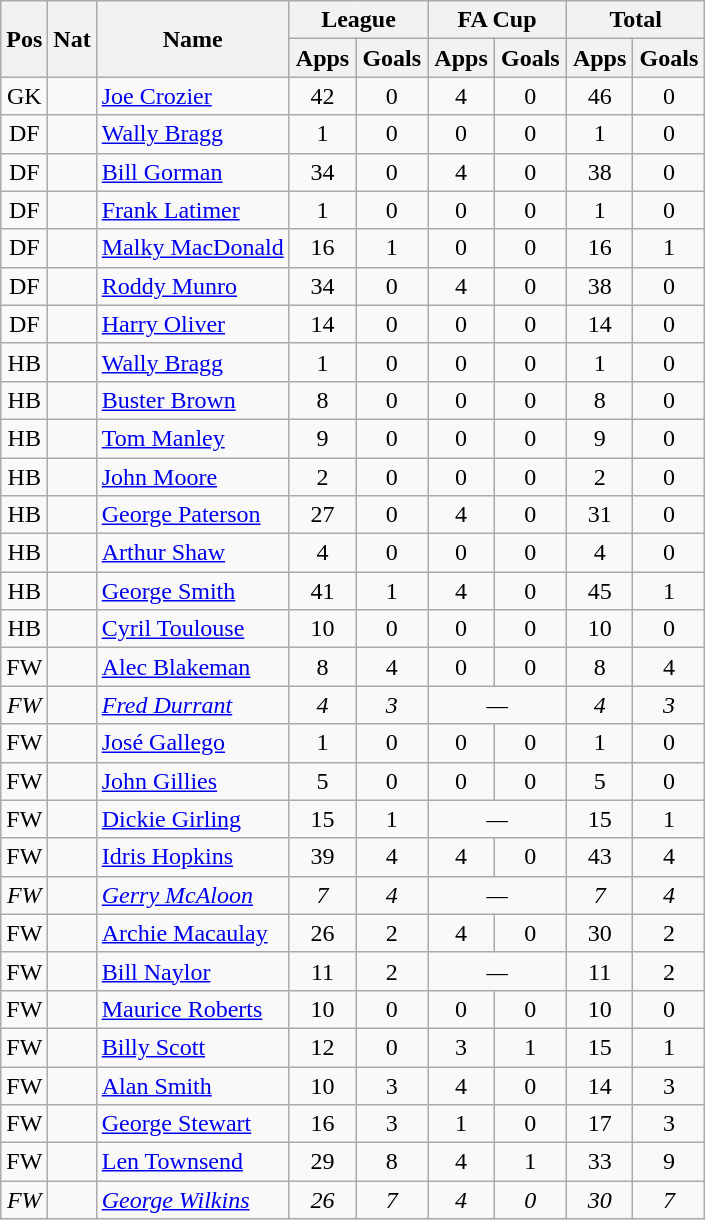<table class="wikitable" style="text-align:center">
<tr>
<th rowspan="2">Pos</th>
<th rowspan="2">Nat</th>
<th rowspan="2">Name</th>
<th colspan="2" style="width:85px;">League</th>
<th colspan="2" style="width:85px;">FA Cup</th>
<th colspan="2" style="width:85px;">Total</th>
</tr>
<tr>
<th>Apps</th>
<th>Goals</th>
<th>Apps</th>
<th>Goals</th>
<th>Apps</th>
<th>Goals</th>
</tr>
<tr>
<td>GK</td>
<td></td>
<td style="text-align:left;"><a href='#'>Joe Crozier</a></td>
<td>42</td>
<td>0</td>
<td>4</td>
<td>0</td>
<td>46</td>
<td>0</td>
</tr>
<tr>
<td>DF</td>
<td></td>
<td style="text-align:left;"><a href='#'>Wally Bragg</a></td>
<td>1</td>
<td>0</td>
<td>0</td>
<td>0</td>
<td>1</td>
<td>0</td>
</tr>
<tr>
<td>DF</td>
<td></td>
<td style="text-align:left;"><a href='#'>Bill Gorman</a></td>
<td>34</td>
<td>0</td>
<td>4</td>
<td>0</td>
<td>38</td>
<td>0</td>
</tr>
<tr>
<td>DF</td>
<td></td>
<td style="text-align:left;"><a href='#'>Frank Latimer</a></td>
<td>1</td>
<td>0</td>
<td>0</td>
<td>0</td>
<td>1</td>
<td>0</td>
</tr>
<tr>
<td>DF</td>
<td></td>
<td style="text-align:left;"><a href='#'>Malky MacDonald</a></td>
<td>16</td>
<td>1</td>
<td>0</td>
<td>0</td>
<td>16</td>
<td>1</td>
</tr>
<tr>
<td>DF</td>
<td></td>
<td style="text-align:left;"><a href='#'>Roddy Munro</a></td>
<td>34</td>
<td>0</td>
<td>4</td>
<td>0</td>
<td>38</td>
<td>0</td>
</tr>
<tr>
<td>DF</td>
<td></td>
<td style="text-align:left;"><a href='#'>Harry Oliver</a></td>
<td>14</td>
<td>0</td>
<td>0</td>
<td>0</td>
<td>14</td>
<td>0</td>
</tr>
<tr>
<td>HB</td>
<td></td>
<td style="text-align:left;"><a href='#'>Wally Bragg</a></td>
<td>1</td>
<td>0</td>
<td>0</td>
<td>0</td>
<td>1</td>
<td>0</td>
</tr>
<tr>
<td>HB</td>
<td></td>
<td style="text-align:left;"><a href='#'>Buster Brown</a></td>
<td>8</td>
<td>0</td>
<td>0</td>
<td>0</td>
<td>8</td>
<td>0</td>
</tr>
<tr>
<td>HB</td>
<td></td>
<td style="text-align:left;"><a href='#'>Tom Manley</a></td>
<td>9</td>
<td>0</td>
<td>0</td>
<td>0</td>
<td>9</td>
<td>0</td>
</tr>
<tr>
<td>HB</td>
<td></td>
<td style="text-align:left;"><a href='#'>John Moore</a></td>
<td>2</td>
<td>0</td>
<td>0</td>
<td>0</td>
<td>2</td>
<td>0</td>
</tr>
<tr>
<td>HB</td>
<td></td>
<td style="text-align:left;"><a href='#'>George Paterson</a></td>
<td>27</td>
<td>0</td>
<td>4</td>
<td>0</td>
<td>31</td>
<td>0</td>
</tr>
<tr>
<td>HB</td>
<td></td>
<td style="text-align:left;"><a href='#'>Arthur Shaw</a></td>
<td>4</td>
<td>0</td>
<td>0</td>
<td>0</td>
<td>4</td>
<td>0</td>
</tr>
<tr>
<td>HB</td>
<td></td>
<td style="text-align:left;"><a href='#'>George Smith</a></td>
<td>41</td>
<td>1</td>
<td>4</td>
<td>0</td>
<td>45</td>
<td>1</td>
</tr>
<tr>
<td>HB</td>
<td></td>
<td style="text-align:left;"><a href='#'>Cyril Toulouse</a></td>
<td>10</td>
<td>0</td>
<td>0</td>
<td>0</td>
<td>10</td>
<td>0</td>
</tr>
<tr>
<td>FW</td>
<td></td>
<td style="text-align:left;"><a href='#'>Alec Blakeman</a></td>
<td>8</td>
<td>4</td>
<td>0</td>
<td>0</td>
<td>8</td>
<td>4</td>
</tr>
<tr>
<td><em>FW</em></td>
<td><em></em></td>
<td style="text-align:left;"><em><a href='#'>Fred Durrant</a></em></td>
<td><em>4</em></td>
<td><em>3</em></td>
<td colspan="2"><em>—</em></td>
<td><em>4</em></td>
<td><em>3</em></td>
</tr>
<tr>
<td>FW</td>
<td></td>
<td style="text-align:left;"><a href='#'>José Gallego</a></td>
<td>1</td>
<td>0</td>
<td>0</td>
<td>0</td>
<td>1</td>
<td>0</td>
</tr>
<tr>
<td>FW</td>
<td></td>
<td style="text-align:left;"><a href='#'>John Gillies</a></td>
<td>5</td>
<td>0</td>
<td>0</td>
<td>0</td>
<td>5</td>
<td>0</td>
</tr>
<tr>
<td>FW</td>
<td><em></em></td>
<td style="text-align:left;"><a href='#'>Dickie Girling</a></td>
<td>15</td>
<td>1</td>
<td colspan="2"><em>—</em></td>
<td>15</td>
<td>1</td>
</tr>
<tr>
<td>FW</td>
<td></td>
<td style="text-align:left;"><a href='#'>Idris Hopkins</a></td>
<td>39</td>
<td>4</td>
<td>4</td>
<td>0</td>
<td>43</td>
<td>4</td>
</tr>
<tr>
<td><em>FW</em></td>
<td><em></em></td>
<td style="text-align:left;"><em><a href='#'>Gerry McAloon</a></em></td>
<td><em>7</em></td>
<td><em>4</em></td>
<td colspan="2"><em>—</em></td>
<td><em>7</em></td>
<td><em>4</em></td>
</tr>
<tr>
<td>FW</td>
<td><em></em></td>
<td style="text-align:left;"><a href='#'>Archie Macaulay</a></td>
<td>26</td>
<td>2</td>
<td>4</td>
<td>0</td>
<td>30</td>
<td>2</td>
</tr>
<tr>
<td>FW</td>
<td><em></em></td>
<td style="text-align:left;"><a href='#'>Bill Naylor</a></td>
<td>11</td>
<td>2</td>
<td colspan="2"><em>—</em></td>
<td>11</td>
<td>2</td>
</tr>
<tr>
<td>FW</td>
<td><em></em></td>
<td style="text-align:left;"><a href='#'>Maurice Roberts</a></td>
<td>10</td>
<td>0</td>
<td>0</td>
<td>0</td>
<td>10</td>
<td>0</td>
</tr>
<tr>
<td>FW</td>
<td></td>
<td style="text-align:left;"><a href='#'>Billy Scott</a></td>
<td>12</td>
<td>0</td>
<td>3</td>
<td>1</td>
<td>15</td>
<td>1</td>
</tr>
<tr>
<td>FW</td>
<td></td>
<td style="text-align:left;"><a href='#'>Alan Smith</a></td>
<td>10</td>
<td>3</td>
<td>4</td>
<td>0</td>
<td>14</td>
<td>3</td>
</tr>
<tr>
<td>FW</td>
<td><em></em></td>
<td style="text-align:left;"><a href='#'>George Stewart</a></td>
<td>16</td>
<td>3</td>
<td>1</td>
<td>0</td>
<td>17</td>
<td>3</td>
</tr>
<tr>
<td>FW</td>
<td><em></em></td>
<td style="text-align:left;"><a href='#'>Len Townsend</a></td>
<td>29</td>
<td>8</td>
<td>4</td>
<td>1</td>
<td>33</td>
<td>9</td>
</tr>
<tr>
<td><em>FW</em></td>
<td><em></em></td>
<td style="text-align:left;"><a href='#'><em>George Wilkins</em></a></td>
<td><em>26</em></td>
<td><em>7</em></td>
<td><em>4</em></td>
<td><em>0</em></td>
<td><em>30</em></td>
<td><em>7</em></td>
</tr>
</table>
